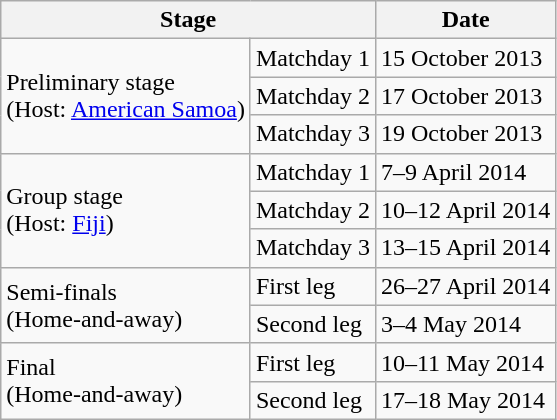<table class="wikitable">
<tr>
<th colspan=2>Stage</th>
<th>Date</th>
</tr>
<tr>
<td rowspan=3>Preliminary stage<br>(Host: <a href='#'>American Samoa</a>)</td>
<td>Matchday 1</td>
<td>15 October 2013</td>
</tr>
<tr>
<td>Matchday 2</td>
<td>17 October 2013</td>
</tr>
<tr>
<td>Matchday 3</td>
<td>19 October 2013</td>
</tr>
<tr>
<td rowspan=3>Group stage<br>(Host: <a href='#'>Fiji</a>)</td>
<td>Matchday 1</td>
<td>7–9 April 2014</td>
</tr>
<tr>
<td>Matchday 2</td>
<td>10–12 April 2014</td>
</tr>
<tr>
<td>Matchday 3</td>
<td>13–15 April 2014</td>
</tr>
<tr>
<td rowspan=2>Semi-finals<br>(Home-and-away)</td>
<td>First leg</td>
<td>26–27 April 2014</td>
</tr>
<tr>
<td>Second leg</td>
<td>3–4 May 2014</td>
</tr>
<tr>
<td rowspan=2>Final<br>(Home-and-away)</td>
<td>First leg</td>
<td>10–11 May 2014</td>
</tr>
<tr>
<td>Second leg</td>
<td>17–18 May 2014</td>
</tr>
</table>
